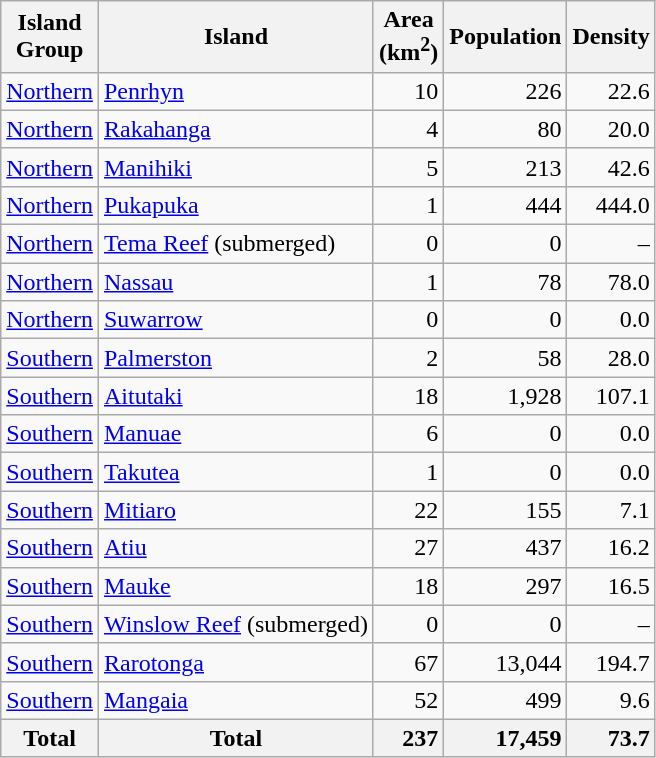<table class="sortable wikitable">
<tr>
<th>Island<br>Group</th>
<th>Island</th>
<th>Area<br>(km<sup>2</sup>)</th>
<th>Population</th>
<th>Density</th>
</tr>
<tr>
<td><a href='#'>Northern</a></td>
<td><a href='#'>Penrhyn</a></td>
<td style='text-align:right;'>10</td>
<td style='text-align:right;'>226</td>
<td style='text-align:right;'>22.6</td>
</tr>
<tr>
<td><a href='#'>Northern</a></td>
<td><a href='#'>Rakahanga</a></td>
<td style='text-align:right;'>4</td>
<td style='text-align:right;'>80</td>
<td style='text-align:right;'>20.0</td>
</tr>
<tr>
<td><a href='#'>Northern</a></td>
<td><a href='#'>Manihiki</a></td>
<td style='text-align:right;'>5</td>
<td style='text-align:right;'>213</td>
<td style='text-align:right;'>42.6</td>
</tr>
<tr>
<td><a href='#'>Northern</a></td>
<td><a href='#'>Pukapuka</a></td>
<td style='text-align:right;'>1</td>
<td style='text-align:right;'>444</td>
<td style='text-align:right;'>444.0</td>
</tr>
<tr>
<td><a href='#'>Northern</a></td>
<td><a href='#'>Tema Reef</a> (submerged)</td>
<td style='text-align:right;'>0</td>
<td style='text-align:right;'>0</td>
<td style='text-align:right;'>–</td>
</tr>
<tr>
<td><a href='#'>Northern</a></td>
<td><a href='#'>Nassau</a></td>
<td style='text-align:right;'>1</td>
<td style='text-align:right;'>78</td>
<td style='text-align:right;'>78.0</td>
</tr>
<tr>
<td><a href='#'>Northern</a></td>
<td><a href='#'>Suwarrow</a></td>
<td style='text-align:right;'>0</td>
<td style='text-align:right;'>0</td>
<td style='text-align:right;'>0.0</td>
</tr>
<tr>
<td><a href='#'>Southern</a></td>
<td><a href='#'>Palmerston</a></td>
<td style='text-align:right;'>2</td>
<td style='text-align:right;'>58</td>
<td style='text-align:right;'>28.0</td>
</tr>
<tr>
<td><a href='#'>Southern</a></td>
<td><a href='#'>Aitutaki</a></td>
<td style='text-align:right;'>18</td>
<td style='text-align:right;'>1,928</td>
<td style='text-align:right;'>107.1</td>
</tr>
<tr>
<td><a href='#'>Southern</a></td>
<td><a href='#'>Manuae</a></td>
<td style='text-align:right;'>6</td>
<td style='text-align:right;'>0</td>
<td style='text-align:right;'>0.0</td>
</tr>
<tr>
<td><a href='#'>Southern</a></td>
<td><a href='#'>Takutea</a></td>
<td style='text-align:right;'>1</td>
<td style='text-align:right;'>0</td>
<td style='text-align:right;'>0.0</td>
</tr>
<tr>
<td><a href='#'>Southern</a></td>
<td><a href='#'>Mitiaro</a></td>
<td style='text-align:right;'>22</td>
<td style='text-align:right;'>155</td>
<td style='text-align:right;'>7.1</td>
</tr>
<tr>
<td><a href='#'>Southern</a></td>
<td><a href='#'>Atiu</a></td>
<td style='text-align:right;'>27</td>
<td style='text-align:right;'>437</td>
<td style='text-align:right;'>16.2</td>
</tr>
<tr>
<td><a href='#'>Southern</a></td>
<td><a href='#'>Mauke</a></td>
<td style='text-align:right;'>18</td>
<td style='text-align:right;'>297</td>
<td style='text-align:right;'>16.5</td>
</tr>
<tr>
<td><a href='#'>Southern</a></td>
<td><a href='#'>Winslow Reef</a> (submerged)</td>
<td style='text-align:right;'>0</td>
<td style='text-align:right;'>0</td>
<td style='text-align:right;'>–</td>
</tr>
<tr>
<td><a href='#'>Southern</a></td>
<td><a href='#'>Rarotonga</a></td>
<td style='text-align:right;'>67</td>
<td style='text-align:right;'>13,044</td>
<td style='text-align:right;'>194.7</td>
</tr>
<tr>
<td><a href='#'>Southern</a></td>
<td><a href='#'>Mangaia</a></td>
<td style='text-align:right;'>52</td>
<td style='text-align:right;'>499</td>
<td style='text-align:right;'>9.6</td>
</tr>
<tr>
<th>Total</th>
<th>Total</th>
<th style='text-align:right;'>237</th>
<th style='text-align:right;'>17,459</th>
<th style='text-align:right;'>73.7</th>
</tr>
</table>
